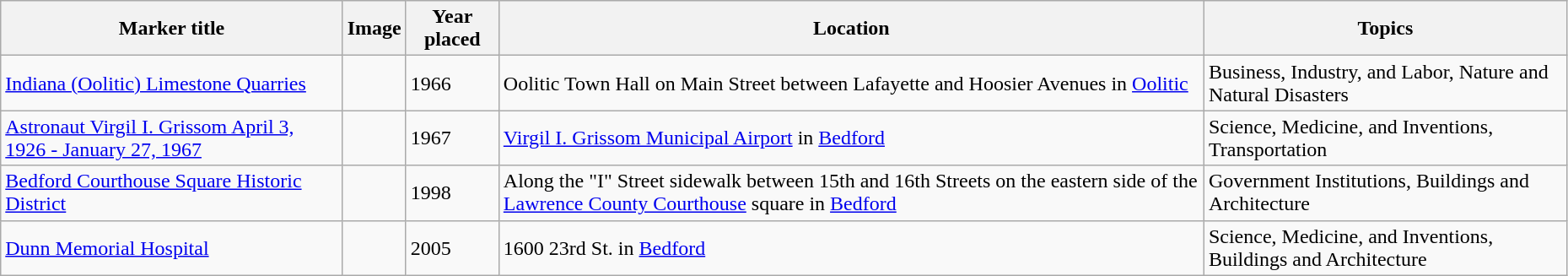<table class="wikitable sortable" style="width:98%">
<tr>
<th>Marker title</th>
<th class="unsortable">Image</th>
<th>Year placed</th>
<th>Location</th>
<th>Topics</th>
</tr>
<tr>
<td><a href='#'>Indiana (Oolitic) Limestone Quarries</a></td>
<td></td>
<td>1966</td>
<td>Oolitic Town Hall on Main Street between Lafayette and Hoosier Avenues in <a href='#'>Oolitic</a><br><small></small></td>
<td>Business, Industry, and Labor, Nature and Natural Disasters</td>
</tr>
<tr ->
<td><a href='#'>Astronaut Virgil I. Grissom April 3, 1926 - January 27, 1967</a></td>
<td></td>
<td>1967</td>
<td><a href='#'>Virgil I. Grissom Municipal Airport</a> in <a href='#'>Bedford</a><br><small></small></td>
<td>Science, Medicine, and Inventions, Transportation</td>
</tr>
<tr ->
<td><a href='#'>Bedford Courthouse Square Historic District</a></td>
<td></td>
<td>1998</td>
<td>Along the "I" Street sidewalk between 15th and 16th Streets on the eastern side of the <a href='#'>Lawrence County Courthouse</a> square in <a href='#'>Bedford</a><br><small></small></td>
<td>Government Institutions, Buildings and Architecture</td>
</tr>
<tr ->
<td><a href='#'>Dunn Memorial Hospital</a></td>
<td></td>
<td>2005</td>
<td>1600 23rd St. in <a href='#'>Bedford</a><br><small></small></td>
<td>Science, Medicine, and Inventions, Buildings and Architecture</td>
</tr>
</table>
